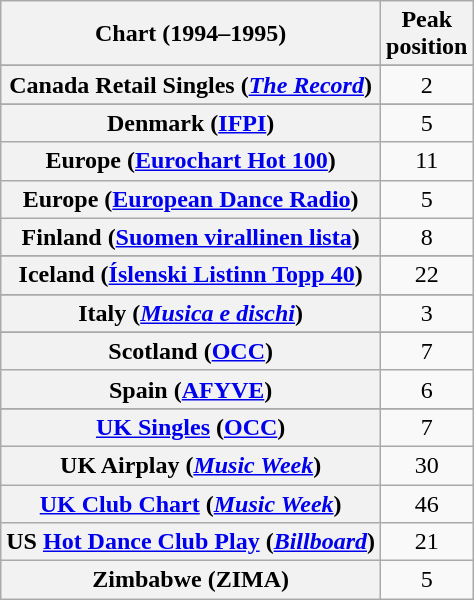<table class="wikitable sortable plainrowheaders" style="text-align:center">
<tr>
<th>Chart (1994–1995)</th>
<th>Peak<br>position</th>
</tr>
<tr>
</tr>
<tr>
<th scope="row">Canada Retail Singles (<em><a href='#'>The Record</a></em>)</th>
<td>2</td>
</tr>
<tr>
</tr>
<tr>
</tr>
<tr>
<th scope="row">Denmark (<a href='#'>IFPI</a>)</th>
<td>5</td>
</tr>
<tr>
<th scope="row">Europe (<a href='#'>Eurochart Hot 100</a>)</th>
<td>11</td>
</tr>
<tr>
<th scope="row">Europe (<a href='#'>European Dance Radio</a>)</th>
<td>5</td>
</tr>
<tr>
<th scope="row">Finland (<a href='#'>Suomen virallinen lista</a>)</th>
<td>8</td>
</tr>
<tr>
</tr>
<tr>
</tr>
<tr>
<th scope="row">Iceland (<a href='#'>Íslenski Listinn Topp 40</a>)</th>
<td>22</td>
</tr>
<tr>
</tr>
<tr>
<th scope="row">Italy (<em><a href='#'>Musica e dischi</a></em>)</th>
<td>3</td>
</tr>
<tr>
</tr>
<tr>
</tr>
<tr>
</tr>
<tr>
<th scope="row">Scotland (<a href='#'>OCC</a>)</th>
<td>7</td>
</tr>
<tr>
<th scope="row">Spain (<a href='#'>AFYVE</a>)</th>
<td>6</td>
</tr>
<tr>
</tr>
<tr>
</tr>
<tr>
<th scope="row"><a href='#'>UK Singles</a> (<a href='#'>OCC</a>)</th>
<td>7</td>
</tr>
<tr>
<th scope="row">UK Airplay (<em><a href='#'>Music Week</a></em>)</th>
<td>30</td>
</tr>
<tr>
<th scope="row"><a href='#'>UK Club Chart</a> (<em><a href='#'>Music Week</a></em>)</th>
<td>46</td>
</tr>
<tr>
<th scope="row">US <a href='#'>Hot Dance Club Play</a> (<em><a href='#'>Billboard</a></em>)</th>
<td>21</td>
</tr>
<tr>
<th scope="row">Zimbabwe (ZIMA)</th>
<td>5</td>
</tr>
</table>
